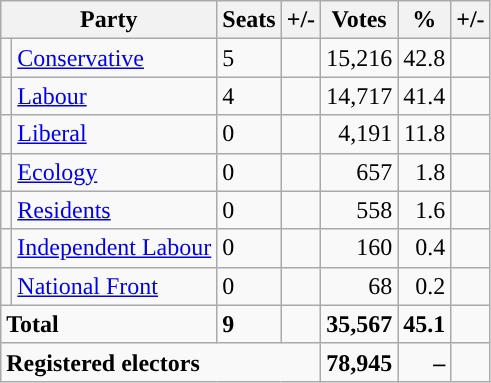<table class="wikitable sortable">
<tr>
<th colspan="2">Party</th>
<th>Seats</th>
<th>+/-</th>
<th>Votes</th>
<th>%</th>
<th>+/-</th>
</tr>
<tr>
<td style="background-color: "></td>
<td><a href='#'>Conservative</a></td>
<td>5</td>
<td></td>
<td style="text-align:right;">15,216</td>
<td style="text-align:right;">42.8</td>
<td style="text-align:right;"></td>
</tr>
<tr>
<td style="background-color: "></td>
<td><a href='#'>Labour</a></td>
<td>4</td>
<td></td>
<td style="text-align:right;">14,717</td>
<td style="text-align:right;">41.4</td>
<td style="text-align:right;"></td>
</tr>
<tr>
<td style="background-color: "></td>
<td><a href='#'>Liberal</a></td>
<td>0</td>
<td></td>
<td style="text-align:right;">4,191</td>
<td style="text-align:right;">11.8</td>
<td style="text-align:right;"></td>
</tr>
<tr>
<td style="background-color: "></td>
<td><a href='#'>Ecology</a></td>
<td>0</td>
<td></td>
<td style="text-align:right;">657</td>
<td style="text-align:right;">1.8</td>
<td style="text-align:right;"></td>
</tr>
<tr>
<td style="background-color: "></td>
<td><a href='#'>Residents</a></td>
<td>0</td>
<td></td>
<td style="text-align:right;">558</td>
<td style="text-align:right;">1.6</td>
<td style="text-align:right;"></td>
</tr>
<tr>
<td style="background-color: "></td>
<td><a href='#'>Independent Labour</a></td>
<td>0</td>
<td></td>
<td style="text-align:right;">160</td>
<td style="text-align:right;">0.4</td>
<td style="text-align:right;"></td>
</tr>
<tr>
<td style="background-color: "></td>
<td><a href='#'>National Front</a></td>
<td>0</td>
<td></td>
<td style="text-align:right;">68</td>
<td style="text-align:right;">0.2</td>
<td style="text-align:right;"></td>
</tr>
<tr>
<td colspan="2"><strong>Total</strong></td>
<td><strong>9</strong></td>
<td></td>
<td style="text-align:right;"><strong>35,567</strong></td>
<td style="text-align:right;"><strong>45.1</strong></td>
<td style="text-align:right;"></td>
</tr>
<tr>
<td colspan="4"><strong>Registered electors</strong></td>
<td style="text-align:right;"><strong>78,945</strong></td>
<td style="text-align:right;"><strong>–</strong></td>
<td style="text-align:right;"></td>
</tr>
</table>
